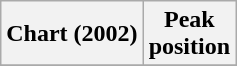<table class="wikitable plainrowheaders" style="text-align:center">
<tr>
<th>Chart (2002)</th>
<th>Peak<br>position</th>
</tr>
<tr>
</tr>
</table>
